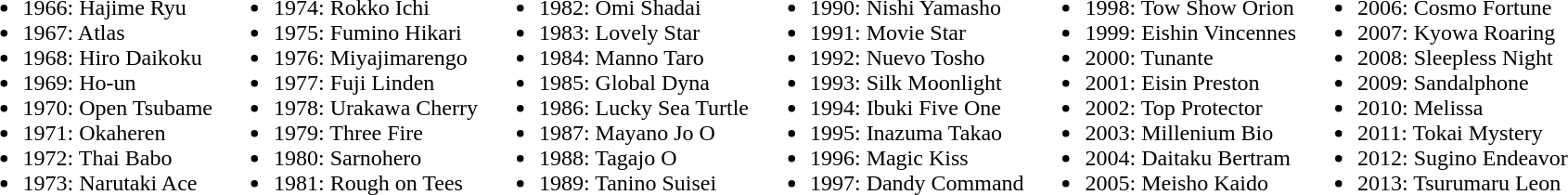<table>
<tr>
<td valign=top><br><ul><li>1966: Hajime Ryu</li><li>1967: Atlas</li><li>1968: Hiro Daikoku</li><li>1969: Ho-un</li><li>1970: Open Tsubame</li><li>1971: Okaheren</li><li>1972: Thai Babo</li><li>1973: Narutaki Ace</li></ul></td>
<td valign=top><br><ul><li>1974: Rokko Ichi</li><li>1975: Fumino Hikari</li><li>1976: Miyajimarengo</li><li>1977: Fuji Linden</li><li>1978: Urakawa Cherry</li><li>1979: Three Fire</li><li>1980: Sarnohero</li><li>1981: Rough on Tees</li></ul></td>
<td valign=top><br><ul><li>1982: Omi Shadai</li><li>1983: Lovely Star</li><li>1984: Manno Taro</li><li>1985: Global Dyna</li><li>1986: Lucky Sea Turtle</li><li>1987: Mayano Jo O</li><li>1988: Tagajo O</li><li>1989: Tanino Suisei</li></ul></td>
<td valign=top><br><ul><li>1990: Nishi Yamasho</li><li>1991: Movie Star</li><li>1992: Nuevo Tosho</li><li>1993: Silk Moonlight</li><li>1994: Ibuki Five One</li><li>1995: Inazuma Takao</li><li>1996: Magic Kiss</li><li>1997: Dandy Command</li></ul></td>
<td valign=top><br><ul><li>1998: Tow Show Orion</li><li>1999: Eishin Vincennes</li><li>2000: Tunante</li><li>2001: Eisin Preston</li><li>2002: Top Protector</li><li>2003: Millenium Bio</li><li>2004: Daitaku Bertram</li><li>2005: Meisho Kaido</li></ul></td>
<td valign=top><br><ul><li>2006: Cosmo Fortune</li><li>2007: Kyowa Roaring</li><li>2008: Sleepless Night</li><li>2009: Sandalphone</li><li>2010: Melissa</li><li>2011: Tokai Mystery</li><li>2012: Sugino Endeavor</li><li>2013: Tsurumaru Leon</li></ul></td>
</tr>
</table>
